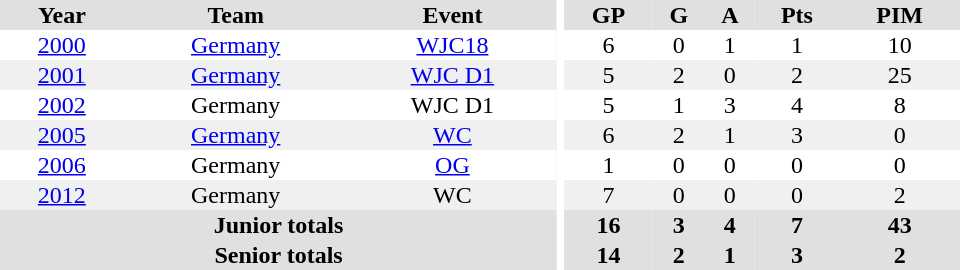<table border="0" cellpadding="1" cellspacing="0" ID="Table3" style="text-align:center; width:40em">
<tr ALIGN="center" bgcolor="#e0e0e0">
<th>Year</th>
<th>Team</th>
<th>Event</th>
<th rowspan="99" bgcolor="#ffffff"></th>
<th>GP</th>
<th>G</th>
<th>A</th>
<th>Pts</th>
<th>PIM</th>
</tr>
<tr>
<td><a href='#'>2000</a></td>
<td><a href='#'>Germany</a></td>
<td><a href='#'>WJC18</a></td>
<td>6</td>
<td>0</td>
<td>1</td>
<td>1</td>
<td>10</td>
</tr>
<tr bgcolor="#f0f0f0">
<td><a href='#'>2001</a></td>
<td><a href='#'>Germany</a></td>
<td><a href='#'>WJC D1</a></td>
<td>5</td>
<td>2</td>
<td>0</td>
<td>2</td>
<td>25</td>
</tr>
<tr>
<td><a href='#'>2002</a></td>
<td>Germany</td>
<td>WJC D1</td>
<td>5</td>
<td>1</td>
<td>3</td>
<td>4</td>
<td>8</td>
</tr>
<tr bgcolor="#f0f0f0">
<td><a href='#'>2005</a></td>
<td><a href='#'>Germany</a></td>
<td><a href='#'>WC</a></td>
<td>6</td>
<td>2</td>
<td>1</td>
<td>3</td>
<td>0</td>
</tr>
<tr>
<td><a href='#'>2006</a></td>
<td>Germany</td>
<td><a href='#'>OG</a></td>
<td>1</td>
<td>0</td>
<td>0</td>
<td>0</td>
<td>0</td>
</tr>
<tr bgcolor="#f0f0f0">
<td><a href='#'>2012</a></td>
<td>Germany</td>
<td>WC</td>
<td>7</td>
<td>0</td>
<td>0</td>
<td>0</td>
<td>2</td>
</tr>
<tr style="background: #e0e0e0;">
<th colspan="3">Junior totals</th>
<th>16</th>
<th>3</th>
<th>4</th>
<th>7</th>
<th>43</th>
</tr>
<tr style="background: #e0e0e0;">
<th colspan="3">Senior totals</th>
<th>14</th>
<th>2</th>
<th>1</th>
<th>3</th>
<th>2</th>
</tr>
</table>
